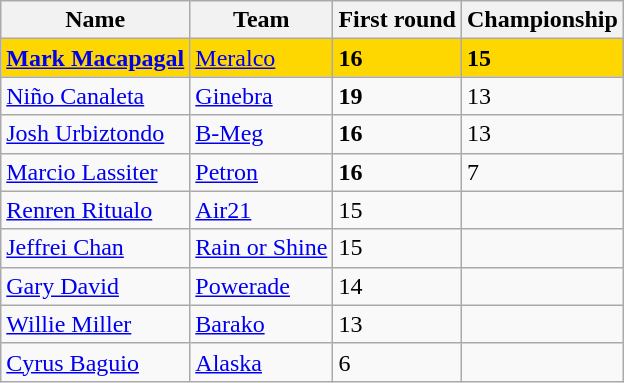<table class=wikitable>
<tr>
<th>Name</th>
<th>Team</th>
<th>First round</th>
<th>Championship</th>
</tr>
<tr bgcolor=#FFD700>
<td><strong><a href='#'>Mark Macapagal</a></strong></td>
<td><a href='#'>Meralco</a></td>
<td><strong>16</strong></td>
<td><strong>15</strong></td>
</tr>
<tr>
<td><a href='#'>Niño Canaleta</a></td>
<td><a href='#'>Ginebra</a></td>
<td><strong>19</strong></td>
<td>13</td>
</tr>
<tr>
<td><a href='#'>Josh Urbiztondo</a></td>
<td><a href='#'>B-Meg</a></td>
<td><strong>16</strong></td>
<td>13</td>
</tr>
<tr>
<td><a href='#'>Marcio Lassiter</a></td>
<td><a href='#'>Petron</a></td>
<td><strong>16</strong></td>
<td>7</td>
</tr>
<tr>
<td><a href='#'>Renren Ritualo</a></td>
<td><a href='#'>Air21</a></td>
<td>15</td>
<td></td>
</tr>
<tr>
<td><a href='#'>Jeffrei Chan</a></td>
<td><a href='#'>Rain or Shine</a></td>
<td>15</td>
<td></td>
</tr>
<tr>
<td><a href='#'>Gary David</a></td>
<td><a href='#'>Powerade</a></td>
<td>14</td>
<td></td>
</tr>
<tr>
<td><a href='#'>Willie Miller</a></td>
<td><a href='#'>Barako</a></td>
<td>13</td>
<td></td>
</tr>
<tr>
<td><a href='#'>Cyrus Baguio</a></td>
<td><a href='#'>Alaska</a></td>
<td>6</td>
<td></td>
</tr>
</table>
